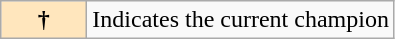<table class="wikitable">
<tr>
<th style="background:#ffe6bd; width:50px;">†</th>
<td>Indicates the current champion</td>
</tr>
</table>
